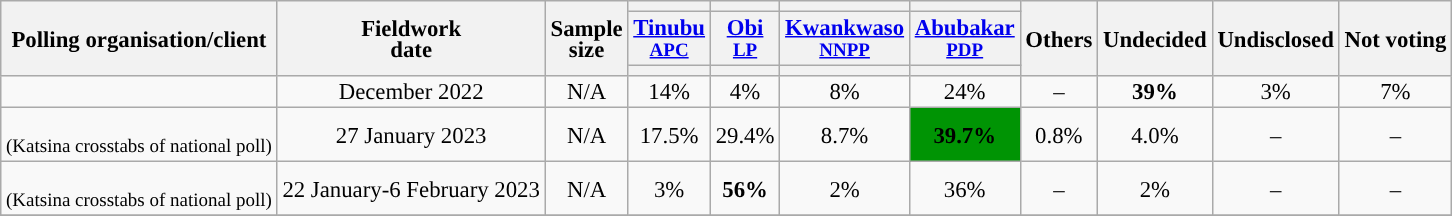<table class="wikitable" style="text-align:center;font-size:95%;line-height:14px;">
<tr>
<th rowspan="3">Polling organisation/client</th>
<th rowspan="3">Fieldwork<br>date</th>
<th rowspan="3">Sample<br>size</th>
<th></th>
<th></th>
<th></th>
<th></th>
<th rowspan="3">Others</th>
<th rowspan="3">Undecided</th>
<th rowspan="3">Undisclosed</th>
<th rowspan="3">Not voting</th>
</tr>
<tr>
<th><a href='#'>Tinubu</a><br><small><a href='#'>APC</a></small></th>
<th><a href='#'>Obi</a><br><small><a href='#'>LP</a></small></th>
<th><a href='#'>Kwankwaso</a><br><small><a href='#'>NNPP</a></small></th>
<th><a href='#'>Abubakar</a><br><small><a href='#'>PDP</a></small></th>
</tr>
<tr>
<th style="background:"></th>
<th style="background:"></th>
<th style="background:"></th>
<th style="background:"></th>
</tr>
<tr>
<td></td>
<td>December 2022</td>
<td>N/A</td>
<td>14%</td>
<td>4%</td>
<td>8%</td>
<td>24%</td>
<td>–</td>
<td><strong>39%</strong></td>
<td>3%</td>
<td>7%</td>
</tr>
<tr>
<td><br><small>(Katsina crosstabs of national poll)</small></td>
<td>27 January 2023</td>
<td>N/A</td>
<td>17.5%</td>
<td>29.4%</td>
<td>8.7%</td>
<td bgcolor=#009404><strong>39.7%</strong></td>
<td>0.8%</td>
<td>4.0%</td>
<td>–</td>
<td>–</td>
</tr>
<tr>
<td><br><small>(Katsina crosstabs of national poll)</small></td>
<td>22 January-6 February 2023</td>
<td>N/A</td>
<td>3%</td>
<td><strong>56%</strong></td>
<td>2%</td>
<td>36%</td>
<td>–</td>
<td>2%</td>
<td>–</td>
<td>–</td>
</tr>
<tr>
</tr>
</table>
